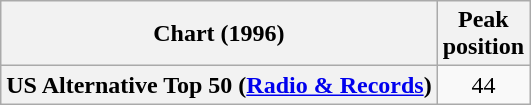<table class="wikitable sortable plainrowheaders" style="text-align:center">
<tr>
<th scope="col">Chart (1996)</th>
<th scope="col">Peak<br>position</th>
</tr>
<tr>
<th scope="row">US Alternative Top 50 (<a href='#'>Radio & Records</a>)</th>
<td>44</td>
</tr>
</table>
